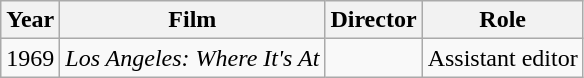<table class="wikitable">
<tr>
<th>Year</th>
<th>Film</th>
<th>Director</th>
<th>Role</th>
</tr>
<tr>
<td>1969</td>
<td><em>Los Angeles: Where It's At</em></td>
<td></td>
<td>Assistant editor</td>
</tr>
</table>
